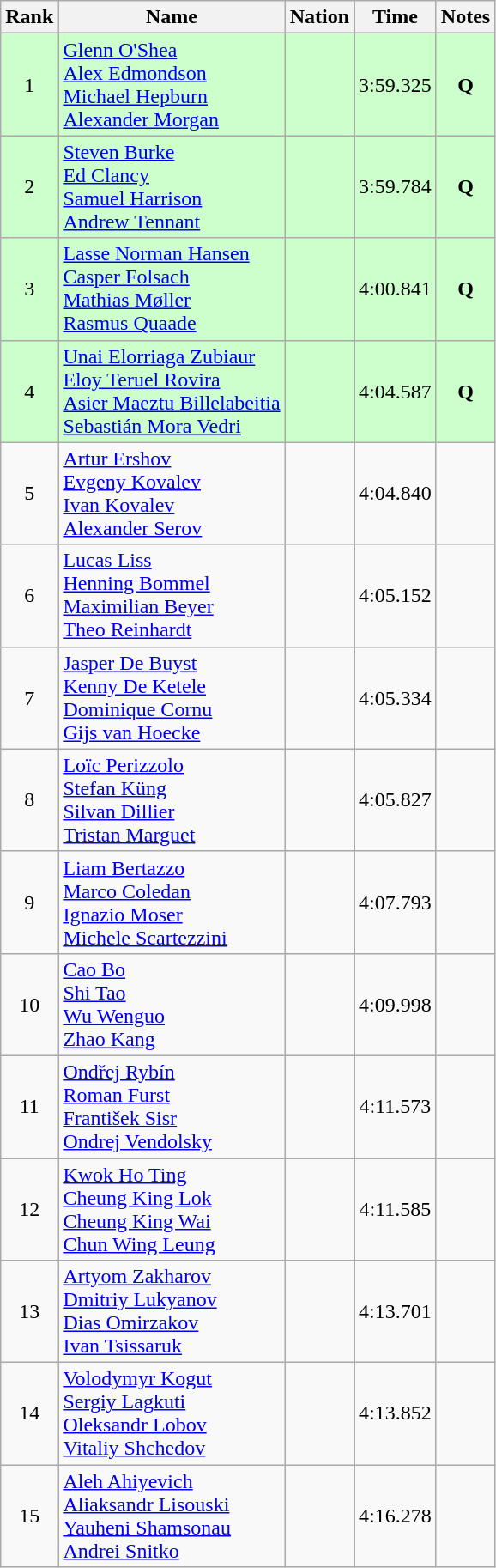<table class="wikitable sortable" style="text-align:center">
<tr>
<th>Rank</th>
<th>Name</th>
<th>Nation</th>
<th>Time</th>
<th>Notes</th>
</tr>
<tr bgcolor=ccffcc>
<td>1</td>
<td align=left><a href='#'>Glenn O'Shea</a><br><a href='#'>Alex Edmondson</a><br><a href='#'>Michael Hepburn</a><br><a href='#'>Alexander Morgan</a></td>
<td align=left></td>
<td>3:59.325</td>
<td><strong>Q</strong></td>
</tr>
<tr bgcolor=ccffcc>
<td>2</td>
<td align=left><a href='#'>Steven Burke</a><br><a href='#'>Ed Clancy</a><br><a href='#'>Samuel Harrison</a><br><a href='#'>Andrew Tennant</a></td>
<td align=left></td>
<td>3:59.784</td>
<td><strong>Q</strong></td>
</tr>
<tr bgcolor=ccffcc>
<td>3</td>
<td align=left><a href='#'>Lasse Norman Hansen</a><br><a href='#'>Casper Folsach</a><br><a href='#'>Mathias Møller</a><br><a href='#'>Rasmus Quaade</a></td>
<td align=left></td>
<td>4:00.841</td>
<td><strong>Q</strong></td>
</tr>
<tr bgcolor=ccffcc>
<td>4</td>
<td align=left><a href='#'>Unai Elorriaga Zubiaur</a><br><a href='#'>Eloy Teruel Rovira</a><br><a href='#'>Asier Maeztu Billelabeitia</a><br><a href='#'>Sebastián Mora Vedri</a></td>
<td align=left></td>
<td>4:04.587</td>
<td><strong>Q</strong></td>
</tr>
<tr>
<td>5</td>
<td align=left><a href='#'>Artur Ershov</a><br><a href='#'>Evgeny Kovalev</a><br><a href='#'>Ivan Kovalev</a><br><a href='#'>Alexander Serov</a></td>
<td align=left></td>
<td>4:04.840</td>
<td></td>
</tr>
<tr>
<td>6</td>
<td align=left><a href='#'>Lucas Liss</a><br><a href='#'>Henning Bommel</a><br><a href='#'>Maximilian Beyer</a><br><a href='#'>Theo Reinhardt</a></td>
<td align=left></td>
<td>4:05.152</td>
<td></td>
</tr>
<tr>
<td>7</td>
<td align=left><a href='#'>Jasper De Buyst</a><br><a href='#'>Kenny De Ketele</a><br><a href='#'>Dominique Cornu</a><br><a href='#'>Gijs van Hoecke</a></td>
<td align=left></td>
<td>4:05.334</td>
<td></td>
</tr>
<tr>
<td>8</td>
<td align=left><a href='#'>Loïc Perizzolo</a><br><a href='#'>Stefan Küng</a><br><a href='#'>Silvan Dillier</a><br><a href='#'>Tristan Marguet</a></td>
<td align=left></td>
<td>4:05.827</td>
<td></td>
</tr>
<tr>
<td>9</td>
<td align=left><a href='#'>Liam Bertazzo</a><br><a href='#'>Marco Coledan</a><br><a href='#'>Ignazio Moser</a><br><a href='#'>Michele Scartezzini</a></td>
<td align=left></td>
<td>4:07.793</td>
<td></td>
</tr>
<tr>
<td>10</td>
<td align=left><a href='#'>Cao Bo</a><br><a href='#'>Shi Tao</a><br><a href='#'>Wu Wenguo</a><br><a href='#'>Zhao Kang</a></td>
<td align=left></td>
<td>4:09.998</td>
<td></td>
</tr>
<tr>
<td>11</td>
<td align=left><a href='#'>Ondřej Rybín</a><br><a href='#'>Roman Furst</a><br><a href='#'>František Sisr</a><br><a href='#'>Ondrej Vendolsky</a></td>
<td align=left></td>
<td>4:11.573</td>
<td></td>
</tr>
<tr>
<td>12</td>
<td align=left><a href='#'>Kwok Ho Ting</a><br><a href='#'>Cheung King Lok</a><br><a href='#'>Cheung King Wai</a><br><a href='#'>Chun Wing Leung</a></td>
<td align=left></td>
<td>4:11.585</td>
<td></td>
</tr>
<tr>
<td>13</td>
<td align=left><a href='#'>Artyom Zakharov</a><br><a href='#'>Dmitriy Lukyanov</a><br><a href='#'>Dias Omirzakov</a><br><a href='#'>Ivan Tsissaruk</a></td>
<td align=left></td>
<td>4:13.701</td>
<td></td>
</tr>
<tr>
<td>14</td>
<td align=left><a href='#'>Volodymyr Kogut</a><br><a href='#'>Sergiy Lagkuti</a><br><a href='#'>Oleksandr Lobov</a><br><a href='#'>Vitaliy Shchedov</a></td>
<td align=left></td>
<td>4:13.852</td>
<td></td>
</tr>
<tr>
<td>15</td>
<td align=left><a href='#'>Aleh Ahiyevich</a><br><a href='#'>Aliaksandr Lisouski</a><br><a href='#'>Yauheni Shamsonau</a><br><a href='#'>Andrei Snitko</a></td>
<td align=left></td>
<td>4:16.278</td>
<td></td>
</tr>
</table>
